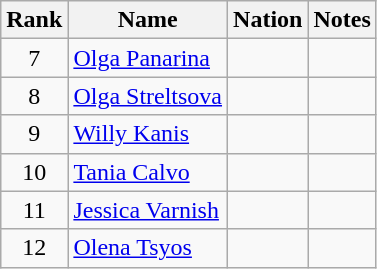<table class="wikitable sortable" style="text-align:center">
<tr>
<th>Rank</th>
<th>Name</th>
<th>Nation</th>
<th>Notes</th>
</tr>
<tr>
<td>7</td>
<td align=left><a href='#'>Olga Panarina</a></td>
<td align=left></td>
<td></td>
</tr>
<tr>
<td>8</td>
<td align=left><a href='#'>Olga Streltsova</a></td>
<td align=left></td>
<td></td>
</tr>
<tr>
<td>9</td>
<td align=left><a href='#'>Willy Kanis</a></td>
<td align=left></td>
<td></td>
</tr>
<tr>
<td>10</td>
<td align=left><a href='#'>Tania Calvo</a></td>
<td align=left></td>
<td></td>
</tr>
<tr>
<td>11</td>
<td align=left><a href='#'>Jessica Varnish</a></td>
<td align=left></td>
<td></td>
</tr>
<tr>
<td>12</td>
<td align=left><a href='#'>Olena Tsyos</a></td>
<td align=left></td>
<td></td>
</tr>
</table>
